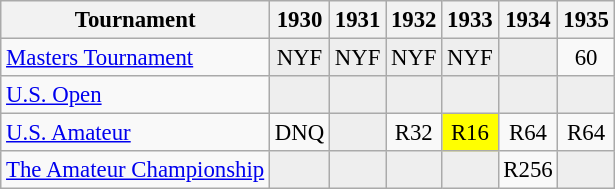<table class="wikitable" style="font-size:95%;text-align:center;">
<tr>
<th>Tournament</th>
<th>1930</th>
<th>1931</th>
<th>1932</th>
<th>1933</th>
<th>1934</th>
<th>1935</th>
</tr>
<tr>
<td align=left><a href='#'>Masters Tournament</a></td>
<td style="background:#eeeeee;">NYF</td>
<td style="background:#eeeeee;">NYF</td>
<td style="background:#eeeeee;">NYF</td>
<td style="background:#eeeeee;">NYF</td>
<td style="background:#eeeeee;"></td>
<td>60</td>
</tr>
<tr>
<td align=left><a href='#'>U.S. Open</a></td>
<td style="background:#eeeeee;"></td>
<td style="background:#eeeeee;"></td>
<td style="background:#eeeeee;"></td>
<td style="background:#eeeeee;"></td>
<td style="background:#eeeeee;"></td>
<td style="background:#eeeeee;"></td>
</tr>
<tr>
<td align=left><a href='#'>U.S. Amateur</a></td>
<td>DNQ</td>
<td style="background:#eeeeee;"></td>
<td>R32</td>
<td style="background:yellow;">R16</td>
<td>R64</td>
<td>R64</td>
</tr>
<tr>
<td align=left><a href='#'>The Amateur Championship</a></td>
<td style="background:#eeeeee;"></td>
<td style="background:#eeeeee;"></td>
<td style="background:#eeeeee;"></td>
<td style="background:#eeeeee;"></td>
<td>R256</td>
<td style="background:#eeeeee;"></td>
</tr>
</table>
